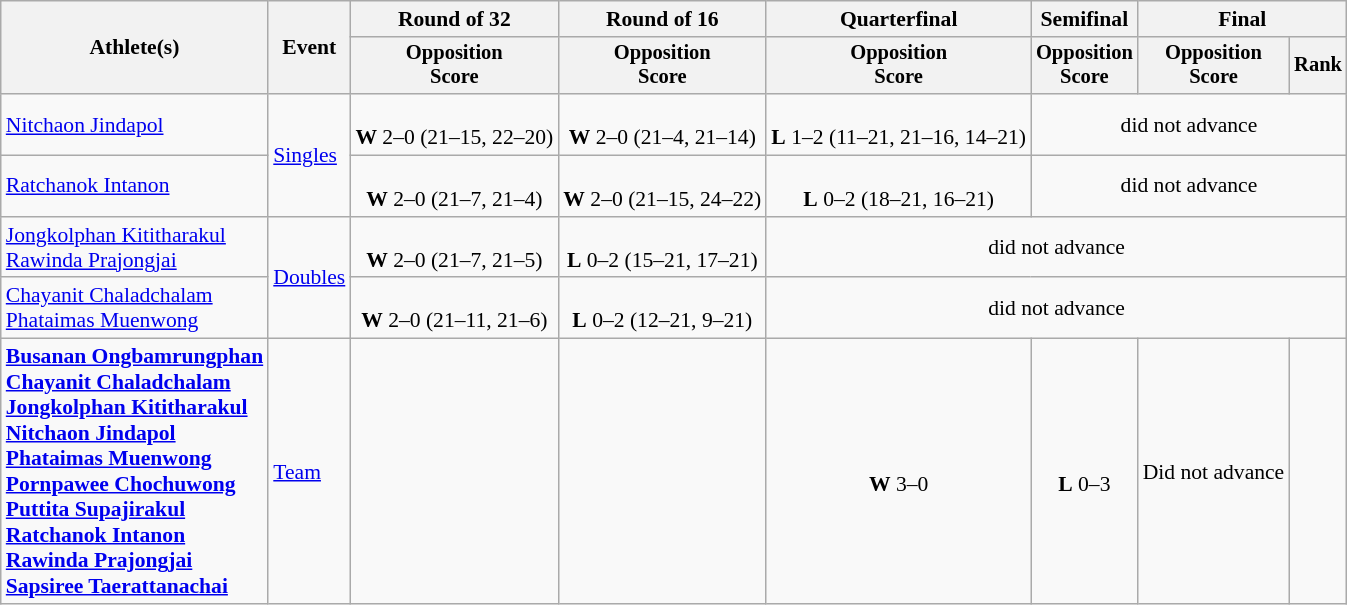<table class="wikitable" style="font-size:90%">
<tr>
<th rowspan=2>Athlete(s)</th>
<th rowspan=2>Event</th>
<th>Round of 32</th>
<th>Round of 16</th>
<th>Quarterfinal</th>
<th>Semifinal</th>
<th colspan=2>Final</th>
</tr>
<tr style="font-size:95%">
<th>Opposition<br>Score</th>
<th>Opposition<br>Score</th>
<th>Opposition<br>Score</th>
<th>Opposition<br>Score</th>
<th>Opposition<br>Score</th>
<th>Rank</th>
</tr>
<tr align=center>
<td align=left><a href='#'>Nitchaon Jindapol</a></td>
<td align=left rowspan="2"><a href='#'>Singles</a></td>
<td> <br> <strong>W</strong> 2–0 (21–15, 22–20)</td>
<td> <br> <strong>W</strong> 2–0 (21–4, 21–14)</td>
<td> <br> <strong>L</strong> 1–2 (11–21, 21–16, 14–21)</td>
<td colspan=3>did not advance</td>
</tr>
<tr align=center>
<td align=left><a href='#'>Ratchanok Intanon</a></td>
<td> <br> <strong>W</strong> 2–0 (21–7, 21–4)</td>
<td> <br> <strong>W</strong> 2–0 (21–15, 24–22)</td>
<td> <br> <strong>L</strong> 0–2 (18–21, 16–21)</td>
<td colspan=3>did not advance</td>
</tr>
<tr align=center>
<td align=left><a href='#'>Jongkolphan Kititharakul</a><br><a href='#'>Rawinda Prajongjai</a></td>
<td align=left rowspan="2"><a href='#'>Doubles</a></td>
<td> <br> <strong>W</strong> 2–0 (21–7, 21–5)</td>
<td> <br> <strong>L</strong> 0–2 (15–21, 17–21)</td>
<td colspan=4>did not advance</td>
</tr>
<tr align=center>
<td align=left><a href='#'>Chayanit Chaladchalam</a><br><a href='#'>Phataimas Muenwong</a></td>
<td> <br> <strong>W</strong> 2–0 (21–11, 21–6)</td>
<td> <br> <strong>L</strong> 0–2 (12–21, 9–21)</td>
<td colspan=4>did not advance</td>
</tr>
<tr align=center>
<td align=left><strong><a href='#'>Busanan Ongbamrungphan</a><br><a href='#'>Chayanit Chaladchalam</a><br><a href='#'>Jongkolphan Kititharakul</a><br><a href='#'>Nitchaon Jindapol</a><br><a href='#'>Phataimas Muenwong</a><br><a href='#'>Pornpawee Chochuwong</a><br><a href='#'>Puttita Supajirakul</a><br><a href='#'>Ratchanok Intanon</a><br><a href='#'>Rawinda Prajongjai</a><br><a href='#'>Sapsiree Taerattanachai</a></strong></td>
<td align=left><a href='#'>Team</a></td>
<td></td>
<td></td>
<td> <br><strong>W</strong> 3–0</td>
<td> <br> <strong>L</strong> 0–3</td>
<td>Did not advance</td>
<td></td>
</tr>
</table>
